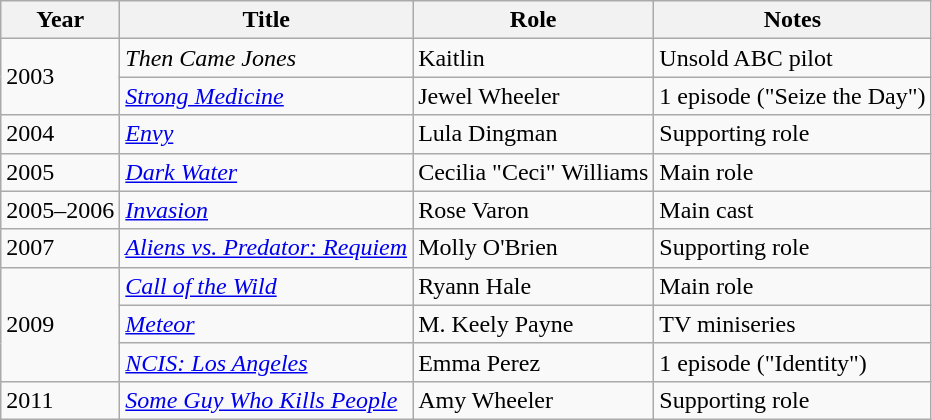<table class=wikitable>
<tr>
<th>Year</th>
<th>Title</th>
<th>Role</th>
<th>Notes</th>
</tr>
<tr>
<td rowspan="2">2003</td>
<td><em>Then Came Jones</em></td>
<td>Kaitlin</td>
<td>Unsold ABC pilot</td>
</tr>
<tr>
<td><em><a href='#'>Strong Medicine</a></em></td>
<td>Jewel Wheeler</td>
<td>1 episode ("Seize the Day")</td>
</tr>
<tr>
<td rowspan="1">2004</td>
<td><em><a href='#'>Envy</a></em></td>
<td>Lula Dingman</td>
<td>Supporting role</td>
</tr>
<tr>
<td rowspan="1">2005</td>
<td><em><a href='#'>Dark Water</a></em></td>
<td>Cecilia "Ceci" Williams</td>
<td>Main role</td>
</tr>
<tr>
<td rowspan="1">2005–2006</td>
<td><em><a href='#'>Invasion</a></em></td>
<td>Rose Varon</td>
<td>Main cast</td>
</tr>
<tr>
<td rowspan="1">2007</td>
<td><em><a href='#'>Aliens vs. Predator: Requiem</a></em></td>
<td>Molly O'Brien</td>
<td>Supporting role</td>
</tr>
<tr>
<td rowspan="3">2009</td>
<td><em><a href='#'>Call of the Wild</a></em></td>
<td>Ryann Hale</td>
<td>Main role</td>
</tr>
<tr>
<td><em><a href='#'>Meteor</a></em></td>
<td>M. Keely Payne</td>
<td>TV miniseries</td>
</tr>
<tr>
<td><em><a href='#'>NCIS: Los Angeles</a></em></td>
<td>Emma Perez</td>
<td>1 episode ("Identity")</td>
</tr>
<tr>
<td>2011</td>
<td><em><a href='#'>Some Guy Who Kills People</a></em></td>
<td>Amy Wheeler</td>
<td>Supporting role</td>
</tr>
</table>
